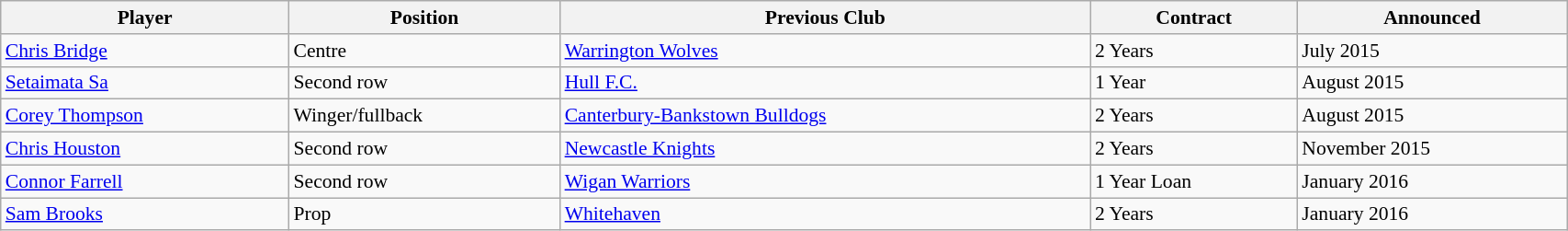<table class="wikitable"  style="width:90%; font-size:90%;">
<tr>
<th>Player</th>
<th>Position</th>
<th>Previous Club</th>
<th>Contract</th>
<th>Announced</th>
</tr>
<tr>
<td> <a href='#'>Chris Bridge</a></td>
<td>Centre</td>
<td><a href='#'>Warrington Wolves</a></td>
<td>2 Years</td>
<td>July 2015</td>
</tr>
<tr>
<td> <a href='#'>Setaimata Sa</a></td>
<td>Second row</td>
<td><a href='#'>Hull F.C.</a></td>
<td>1 Year</td>
<td>August 2015</td>
</tr>
<tr>
<td> <a href='#'>Corey Thompson</a></td>
<td>Winger/fullback</td>
<td><a href='#'>Canterbury-Bankstown Bulldogs</a></td>
<td>2 Years</td>
<td>August 2015</td>
</tr>
<tr>
<td> <a href='#'>Chris Houston</a></td>
<td>Second row</td>
<td><a href='#'>Newcastle Knights</a></td>
<td>2 Years</td>
<td>November 2015</td>
</tr>
<tr>
<td> <a href='#'>Connor Farrell</a></td>
<td>Second row</td>
<td><a href='#'>Wigan Warriors</a></td>
<td>1 Year Loan</td>
<td>January 2016</td>
</tr>
<tr>
<td> <a href='#'>Sam Brooks</a></td>
<td>Prop</td>
<td><a href='#'>Whitehaven</a></td>
<td>2 Years</td>
<td>January 2016</td>
</tr>
</table>
